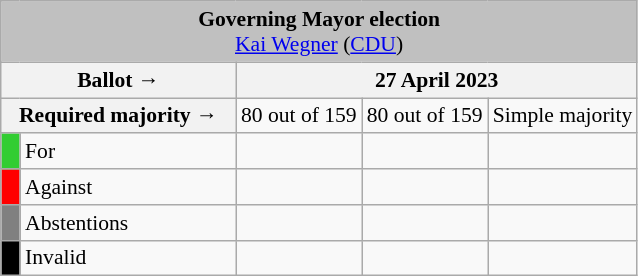<table class="wikitable" style="text-align:center; font-size:90%;">
<tr>
<td colspan=5 align="center" bgcolor="#C0C0C0"><strong>Governing Mayor election</strong><br><a href='#'>Kai Wegner</a> (<a href='#'>CDU</a>)</td>
</tr>
<tr>
<th colspan=2 style="width:150px;">Ballot →</th>
<th colspan=3>27 April 2023</th>
</tr>
<tr>
<th colspan=2>Required majority →</th>
<td>80 out of 159</td>
<td>80 out of 159</td>
<td>Simple majority</td>
</tr>
<tr>
<td bgcolor=limegreen></td>
<td style="text-align:left;">For</td>
<td> </td>
<td> </td>
<td><strong></strong> </td>
</tr>
<tr>
<td bgcolor=red></td>
<td style="text-align:left;">Against</td>
<td></td>
<td></td>
<td></td>
</tr>
<tr>
<td style="background:gray;"></td>
<td style="text-align:left;">Abstentions</td>
<td></td>
<td></td>
<td></td>
</tr>
<tr>
<td style="background:black;"></td>
<td style="text-align:left;">Invalid</td>
<td></td>
<td></td>
<td></td>
</tr>
</table>
